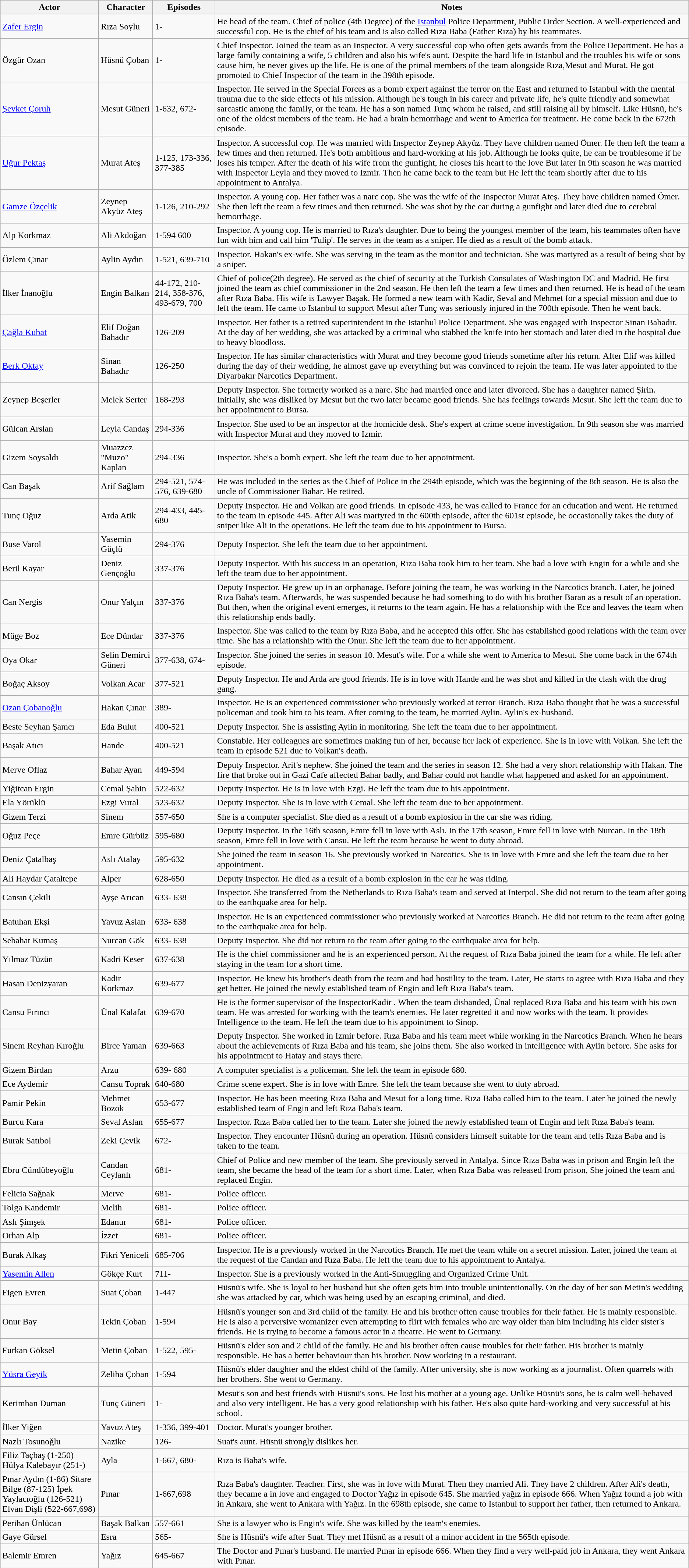<table class="wikitable">
<tr>
<th>Actor</th>
<th>Character</th>
<th>Episodes</th>
<th>Notes</th>
</tr>
<tr>
<td><a href='#'>Zafer Ergin</a></td>
<td>Rıza Soylu</td>
<td>1-</td>
<td>He head of the team. Chief of police (4th Degree) of the <a href='#'>Istanbul</a> Police Department, Public Order Section. A well-experienced and successful cop. He is the chief of his team and is also called Rıza Baba (Father Rıza) by his teammates.</td>
</tr>
<tr>
<td>Özgür Ozan</td>
<td>Hüsnü Çoban</td>
<td>1-</td>
<td>Chief Inspector. Joined the team as an Inspector. A very successful cop who often gets awards from the Police Department. He has a large family containing a wife, 5 children and also his wife's aunt. Despite the hard life in Istanbul and the troubles his wife or sons cause him, he never gives up the life. He is one of the primal members of the team alongside Rıza,Mesut and Murat. He got promoted to Chief Inspector of the team in the 398th episode.</td>
</tr>
<tr>
<td><a href='#'>Şevket Çoruh</a></td>
<td>Mesut Güneri</td>
<td>1-632, 672-</td>
<td>Inspector. He served in the Special Forces as a bomb expert against the terror on the East and returned to Istanbul with the mental trauma due to the side effects of his mission. Although he's tough in his career and private life, he's quite friendly and somewhat sarcastic among the family, or the team. He has a son named Tunç whom he raised, and still raising all by himself. Like Hüsnü, he's one of the oldest members of the team. He had a brain hemorrhage and went to America for treatment. He come back in the 672th episode.</td>
</tr>
<tr>
<td><a href='#'>Uğur Pektaş</a></td>
<td>Murat Ateş</td>
<td>1-125, 173-336, 377-385</td>
<td>Inspector. A successful cop. He was married with Inspector Zeynep Akyüz. They have children named Ömer. He then left the team a few times and then returned. He's both ambitious and hard-working at his job. Although he looks quite, he can be troublesome if he loses his temper. After the death of his wife from the gunfight, he closes his heart to the love But later In 9th season he was married with Inspector Leyla and they moved to Izmir. Then he came back to the team but He left the team shortly after due to his appointment to Antalya.</td>
</tr>
<tr>
<td><a href='#'>Gamze Özçelik</a></td>
<td>Zeynep Akyüz Ateş</td>
<td>1-126, 210-292</td>
<td>Inspector. A young cop. Her father was a narc cop. She was the wife of the Inspector Murat Ateş. They have children named Ömer. She then left the team a few times and then returned. She was shot by the ear during a gunfight and later died due to cerebral hemorrhage.</td>
</tr>
<tr>
<td>Alp Korkmaz</td>
<td>Ali Akdoğan</td>
<td>1-594 600</td>
<td>Inspector. A young cop. He is married to Rıza's daughter. Due to  being the youngest member of the team, his teammates often have fun with him and call him 'Tulip'. He serves in the team as a sniper. He died as a result of the bomb attack.</td>
</tr>
<tr>
<td>Özlem Çınar</td>
<td>Aylin Aydın</td>
<td>1-521, 639-710</td>
<td>Inspector. Hakan's ex-wife. She was serving in the team as the monitor and technician. She was martyred as a result of being shot by a sniper.</td>
</tr>
<tr>
<td>İlker İnanoğlu</td>
<td>Engin Balkan</td>
<td>44-172, 210-214, 358-376, 493-679, 700</td>
<td>Chief of police(2th degree). He served as the chief of security at the Turkish Consulates of Washington DC and Madrid. He first joined the team as chief commissioner in the 2nd season. He then left the team a few times and then returned. He is head of the team after Rıza Baba. His wife is Lawyer Başak. He formed a new team with Kadir, Seval and Mehmet for a special mission and due to left the team. He came to Istanbul to support Mesut after Tunç was seriously injured in the 700th episode. Then he went back.</td>
</tr>
<tr>
<td><a href='#'>Çağla Kubat</a></td>
<td>Elif Doğan Bahadır</td>
<td>126-209</td>
<td>Inspector. Her father is a retired superintendent in the Istanbul Police Department. She was engaged with Inspector Sinan Bahadır. At the day of her wedding, she was attacked by a criminal who stabbed the knife into her stomach and later died in the hospital due to heavy bloodloss.</td>
</tr>
<tr>
<td><a href='#'>Berk Oktay</a></td>
<td>Sinan Bahadır</td>
<td>126-250</td>
<td>Inspector. He has similar characteristics with Murat and they become good friends sometime after his return. After Elif was killed during the day of their wedding, he almost gave up everything but was convinced to rejoin the team. He was later appointed to the Diyarbakır Narcotics Department.</td>
</tr>
<tr>
<td>Zeynep Beşerler</td>
<td>Melek Serter</td>
<td>168-293</td>
<td>Deputy Inspector. She formerly worked as a narc. She had married once and later divorced. She has a daughter named Şirin. Initially, she was disliked by Mesut but the two later became good friends. She has feelings towards Mesut. She left the team due to her appointment to Bursa.</td>
</tr>
<tr>
<td>Gülcan Arslan</td>
<td>Leyla Candaş</td>
<td>294-336</td>
<td>Inspector. She used to be an inspector at the homicide desk. She's expert at crime scene investigation. In 9th season she was married with Inspector Murat and they moved to Izmir.</td>
</tr>
<tr>
<td>Gizem Soysaldı</td>
<td>Muazzez "Muzo" Kaplan</td>
<td>294-336</td>
<td>Inspector. She's a bomb expert. She left the team due to her appointment.</td>
</tr>
<tr>
<td>Can Başak</td>
<td>Arif Sağlam</td>
<td>294-521, 574-576, 639-680</td>
<td>He was included in the series as the Chief of Police in the 294th episode, which was the beginning of the 8th season. He is also the uncle of Commissioner Bahar. He retired.</td>
</tr>
<tr>
<td>Tunç Oğuz</td>
<td>Arda Atik</td>
<td>294-433, 445-680</td>
<td>Deputy Inspector. He and Volkan are good friends. In episode 433, he was called to France for an education and went. He returned to the team in episode 445. After Ali was martyred in the 600th episode, after the 601st episode, he occasionally takes the duty of sniper like Ali in the operations. He left the team due to his appointment to Bursa.</td>
</tr>
<tr>
<td>Buse Varol</td>
<td>Yasemin Güçlü</td>
<td>294-376</td>
<td>Deputy Inspector. She left the team due to her appointment.</td>
</tr>
<tr>
<td>Beril Kayar</td>
<td>Deniz Gençoğlu</td>
<td>337-376</td>
<td>Deputy Inspector. With his success in an operation, Rıza Baba took him to her team. She had a love with Engin for a while and she left the team due to her appointment.</td>
</tr>
<tr>
<td>Can Nergis</td>
<td>Onur Yalçın</td>
<td>337-376</td>
<td>Deputy Inspector. He grew up in an orphanage. Before joining the team, he was working in the Narcotics branch. Later, he joined Rıza Baba's team. Afterwards, he was suspended because he had something to do with his brother Baran as a result of an operation. But then, when the original event emerges, it returns to the team again. He has a relationship with the Ece and leaves the team when this relationship ends badly.</td>
</tr>
<tr>
<td>Müge Boz</td>
<td>Ece Dündar</td>
<td>337-376</td>
<td>Inspector. She was called to the team by Rıza Baba, and he accepted this offer. She has established good relations with the team over time. She has a relationship with the Onur. She left the team due to her appointment.</td>
</tr>
<tr>
<td>Oya Okar</td>
<td>Selin Demirci Güneri</td>
<td>377-638, 674-</td>
<td>Inspector. She joined the series in season 10. Mesut's wife. For a while she went to America to Mesut. She come back in the 674th episode.</td>
</tr>
<tr>
<td>Boğaç Aksoy</td>
<td>Volkan Acar</td>
<td>377-521</td>
<td>Deputy Inspector. He and Arda are good friends. He is in love with Hande and he was shot and killed in the clash with the drug gang.</td>
</tr>
<tr>
<td><a href='#'>Ozan Çobanoğlu</a></td>
<td>Hakan Çınar</td>
<td>389-</td>
<td>Inspector. He is an experienced commissioner who previously worked at terror Branch. Rıza Baba thought that he was a successful policeman and took him to his team. After coming to the team, he married Aylin. Aylin's ex-husband.</td>
</tr>
<tr>
<td>Beste Seyhan Şamcı</td>
<td>Eda Bulut</td>
<td>400-521</td>
<td>Deputy Inspector. She is assisting Aylin in monitoring. She left the team due to her appointment.</td>
</tr>
<tr>
<td>Başak Atıcı</td>
<td>Hande</td>
<td>400-521</td>
<td>Constable. Her colleagues are sometimes making fun of her, because her lack of experience. She is in love with Volkan. She left the team in episode 521 due to Volkan's death.</td>
</tr>
<tr>
<td>Merve Oflaz</td>
<td>Bahar Ayan</td>
<td>449-594</td>
<td>Deputy Inspector. Arif's nephew. She joined the team and the series in season 12. She had a very short relationship with Hakan. The fire that broke out in Gazi Cafe affected Bahar badly, and Bahar could not handle what happened and asked for an appointment.</td>
</tr>
<tr>
<td>Yiğitcan Ergin</td>
<td>Cemal Şahin</td>
<td>522-632</td>
<td>Deputy Inspector. He is in love with Ezgi. He left the team due to his appointment.</td>
</tr>
<tr>
<td>Ela Yörüklü</td>
<td>Ezgi Vural</td>
<td>523-632</td>
<td>Deputy Inspector. She is in love with Cemal. She left the team due to her appointment.</td>
</tr>
<tr>
<td>Gizem Terzi</td>
<td>Sinem</td>
<td>557-650</td>
<td>She is a computer specialist. She died as a result of a bomb explosion in the car she was riding.</td>
</tr>
<tr>
<td>Oğuz Peçe</td>
<td>Emre Gürbüz</td>
<td>595-680</td>
<td>Deputy Inspector. In the 16th season, Emre fell in love with Aslı. In the 17th season, Emre fell in love with Nurcan. In the 18th season, Emre fell in love with Cansu. He left the team because he went to duty abroad.</td>
</tr>
<tr>
<td>Deniz Çatalbaş</td>
<td>Aslı Atalay</td>
<td>595-632</td>
<td>She joined the team in season 16. She previously worked in Narcotics. She is in love with Emre and she left the team due to her appointment.</td>
</tr>
<tr>
<td>Ali Haydar Çataltepe</td>
<td>Alper</td>
<td>628-650</td>
<td>Deputy Inspector. He died as a result of a bomb explosion in the car he was riding.</td>
</tr>
<tr>
<td>Cansın Çekili</td>
<td>Ayşe Arıcan</td>
<td>633- 638</td>
<td>Inspector. She transferred from the Netherlands to Rıza Baba's team and served at Interpol. She did not return to the team after going to the earthquake area for help.</td>
</tr>
<tr>
<td>Batuhan Ekşi</td>
<td>Yavuz Aslan</td>
<td>633- 638</td>
<td>Inspector.  He is an experienced commissioner who previously worked at Narcotics Branch. He did not return to the team after going to the earthquake area for help.</td>
</tr>
<tr>
<td>Sebahat Kumaş</td>
<td>Nurcan Gök</td>
<td>633- 638</td>
<td>Deputy Inspector. She did not return to the team after going to the earthquake area for help.</td>
</tr>
<tr>
<td>Yılmaz Tüzün</td>
<td>Kadri Keser</td>
<td>637-638</td>
<td>He is the chief commissioner and he is an experienced person. At the request of Rıza Baba joined the team for a while. He left after staying in the team for a short time.</td>
</tr>
<tr>
<td>Hasan Denizyaran</td>
<td>Kadir Korkmaz</td>
<td>639-677</td>
<td>Inspector. He knew his brother's death from the team and had hostility to the team. Later, He starts to agree with Rıza Baba and they get better. He joined the newly established team of Engin and left Rıza Baba's team.</td>
</tr>
<tr>
<td>Cansu Fırıncı</td>
<td>Ünal Kalafat</td>
<td>639-670</td>
<td>He is the former supervisor of the InspectorKadir . When the team disbanded, Ünal replaced Rıza Baba and his team with his own team. He was arrested for working with the team's enemies. He later regretted it and now works with the team. It provides Intelligence to the team. He left the team due to his appointment to Sinop.</td>
</tr>
<tr>
<td>Sinem Reyhan Kıroğlu</td>
<td>Birce Yaman</td>
<td>639-663</td>
<td>Deputy Inspector. She worked in Izmir before. Rıza Baba and his team meet while working in the Narcotics Branch. When he hears about the achievements of Rıza Baba and his team, she joins them. She also worked in intelligence with  Aylin before. She asks for his appointment to Hatay and stays there.</td>
</tr>
<tr>
<td>Gizem Birdan</td>
<td>Arzu</td>
<td>639- 680</td>
<td>A computer specialist is a policeman. She left the team in episode 680.</td>
</tr>
<tr>
<td>Ece Aydemir</td>
<td>Cansu Toprak</td>
<td>640-680</td>
<td>Crime scene expert. She is in love with Emre. She left the team because she went to duty abroad.</td>
</tr>
<tr>
<td>Pamir Pekin</td>
<td>Mehmet Bozok</td>
<td>653-677</td>
<td>Inspector. He has been meeting Rıza Baba and Mesut for a long time. Rıza Baba called him to the team. Later he joined the newly established team of Engin and left Rıza Baba's team.</td>
</tr>
<tr>
<td>Burcu Kara</td>
<td>Seval Aslan</td>
<td>655-677</td>
<td>Inspector. Rıza Baba called her to the team. Later she joined the newly established team of Engin and left Rıza Baba's team.</td>
</tr>
<tr>
<td>Burak Satıbol</td>
<td>Zeki Çevik</td>
<td>672-</td>
<td>Inspector. They encounter Hüsnü during an operation. Hüsnü considers himself suitable for the team and tells Rıza Baba and is taken to the team.</td>
</tr>
<tr>
<td>Ebru Cündübeyoğlu</td>
<td>Candan Ceylanlı</td>
<td>681-</td>
<td>Chief of Police and new member of the team. She previously served in Antalya. Since Rıza Baba was in prison and Engin left the team, she became the head of the team for a short time. Later, when Rıza Baba was released from prison, She joined the team and replaced Engin.</td>
</tr>
<tr>
<td>Felicia Sağnak</td>
<td>Merve</td>
<td>681-</td>
<td>Police officer.</td>
</tr>
<tr>
<td>Tolga Kandemir</td>
<td>Melih</td>
<td>681-</td>
<td>Police officer.</td>
</tr>
<tr>
<td>Aslı Şimşek</td>
<td>Edanur</td>
<td>681-</td>
<td>Police officer.</td>
</tr>
<tr>
<td>Orhan Alp</td>
<td>İzzet</td>
<td>681-</td>
<td>Police officer.</td>
</tr>
<tr>
<td>Burak Alkaş</td>
<td>Fikri Yeniceli</td>
<td>685-706</td>
<td>Inspector. He is a previously worked in the Narcotics Branch. He met the team while on a secret mission. Later, joined the team at the request of the Candan and Rıza Baba. He left the team due to his appointment to Antalya.</td>
</tr>
<tr>
<td><a href='#'>Yasemin Allen</a></td>
<td>Gökçe Kurt</td>
<td>711-</td>
<td>Inspector. She is a previously worked in the Anti-Smuggling and Organized Crime Unit.</td>
</tr>
<tr>
<td>Figen Evren</td>
<td>Suat Çoban</td>
<td>1-447</td>
<td>Hüsnü's wife. She is loyal to her husband but she often gets him into trouble unintentionally. On the day of her son Metin's wedding she was attacked by car, which was being used by an escaping criminal, and died.</td>
</tr>
<tr>
<td>Onur Bay</td>
<td>Tekin Çoban</td>
<td>1-594</td>
<td>Hüsnü's younger son and 3rd child of the family. He and his brother often cause troubles for their father. He is mainly responsible. He is also a perversive womanizer even attempting to flirt with females who are way older than him including his elder sister's friends. He is trying to become a famous actor in a theatre. He went to Germany.</td>
</tr>
<tr>
<td>Furkan Göksel</td>
<td>Metin Çoban</td>
<td>1-522, 595-</td>
<td>Hüsnü's elder son and 2 child of the family. He and his brother often cause troubles for their father. His brother is mainly responsible. He has a better behaviour than his brother. Now working in a restaurant.</td>
</tr>
<tr>
<td><a href='#'>Yüsra Geyik</a></td>
<td>Zeliha Çoban</td>
<td>1-594</td>
<td>Hüsnü's elder daughter and the eldest child of the family. After university, she is now working as a journalist. Often quarrels with her brothers. She went to Germany.</td>
</tr>
<tr>
<td>Kerimhan Duman</td>
<td>Tunç Güneri</td>
<td>1-</td>
<td>Mesut's son and best friends with Hüsnü's sons. He lost his mother at a young age. Unlike Hüsnü's sons, he is calm well-behaved and also very intelligent. He has a very good relationship with his father. He's also quite hard-working and very successful at his school.</td>
</tr>
<tr>
<td>İlker Yiğen</td>
<td>Yavuz Ateş</td>
<td>1-336, 399-401</td>
<td>Doctor. Murat's younger brother.</td>
</tr>
<tr>
<td>Nazlı Tosunoğlu</td>
<td>Nazike</td>
<td>126-</td>
<td>Suat's aunt. Hüsnü strongly dislikes her.</td>
</tr>
<tr>
<td>Filiz Taçbaş (1-250) Hülya Kalebayır (251-)</td>
<td>Ayla</td>
<td>1-667, 680-</td>
<td>Rıza is Baba's wife.</td>
</tr>
<tr>
<td>Pınar Aydın (1-86) Sitare Bilge (87-125) İpek Yaylacıoğlu (126-521)<br>Elvan Dişli (522-667,698)</td>
<td>Pınar</td>
<td>1-667,698</td>
<td>Rıza Baba's daughter. Teacher. First, she was in love with Murat. Then they married Ali. They have 2 children. After Ali's death, they became a in love and engaged to Doctor Yağız in episode 645. She married yağız in episode 666. When Yağız found a job with in Ankara, she went to Ankara with Yağız. In the 698th episode, she came to Istanbul to support her father, then returned to Ankara.</td>
</tr>
<tr>
<td>Perihan Ünlücan</td>
<td>Başak Balkan</td>
<td>557-661</td>
<td>She is a lawyer who is Engin's wife. She was killed by the team's enemies.</td>
</tr>
<tr>
<td>Gaye Gürsel</td>
<td>Esra</td>
<td>565-</td>
<td>She is Hüsnü's wife after Suat. They met Hüsnü as a result of a minor accident in the 565th episode.</td>
</tr>
<tr>
<td>Balemir Emren</td>
<td>Yağız</td>
<td>645-667</td>
<td>The Doctor and Pınar's husband. He married Pınar in episode 666. When they find a very well-paid job in Ankara, they went Ankara with Pınar.</td>
</tr>
</table>
